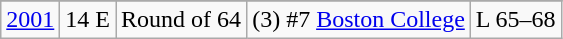<table class=wikitable style="text-align:center">
<tr>
</tr>
<tr style="text-align:center;">
<td><a href='#'>2001</a></td>
<td>14 E</td>
<td>Round of 64</td>
<td>(3)  #7 <a href='#'>Boston College</a></td>
<td>L 65–68</td>
</tr>
</table>
